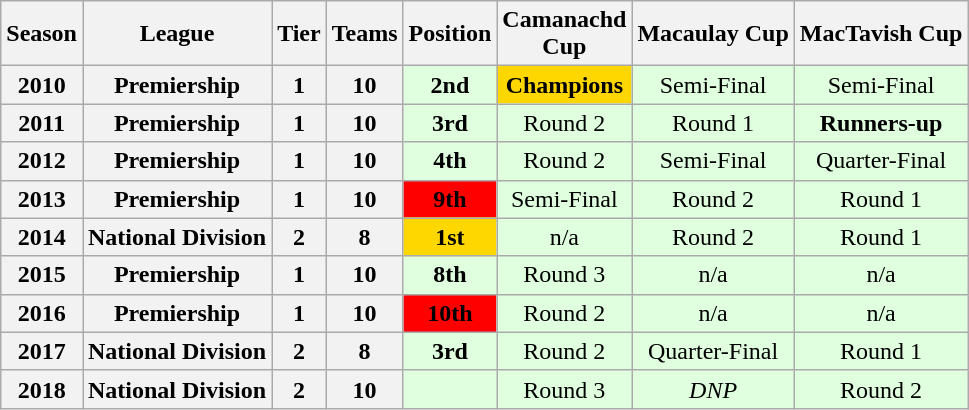<table class="wikitable" style="text-align:center">
<tr>
<th>Season</th>
<th>League</th>
<th>Tier</th>
<th>Teams</th>
<th>Position</th>
<th>Camanachd Cup</th>
<th>Macaulay Cup</th>
<th>MacTavish Cup</th>
</tr>
<tr>
<th>2010</th>
<th>Premiership</th>
<th>1</th>
<th>10</th>
<td bgcolor="#dfffdf"><strong>2nd</strong></td>
<td style="width:20px; background:gold;"><strong>Champions</strong></td>
<td bgcolor="#dfffdf">Semi-Final</td>
<td bgcolor="#dfffdf">Semi-Final</td>
</tr>
<tr>
<th>2011</th>
<th>Premiership</th>
<th>1</th>
<th>10</th>
<td bgcolor="#dfffdf"><strong>3rd</strong></td>
<td bgcolor="#dfffdf">Round 2</td>
<td bgcolor="#dfffdf">Round 1</td>
<td bgcolor="#dfffdf"><strong>Runners-up</strong></td>
</tr>
<tr>
<th>2012</th>
<th>Premiership</th>
<th>1</th>
<th>10</th>
<td bgcolor="#dfffdf"><strong>4th</strong></td>
<td bgcolor="#dfffdf">Round 2</td>
<td bgcolor="#dfffdf">Semi-Final</td>
<td bgcolor="#dfffdf">Quarter-Final</td>
</tr>
<tr>
<th>2013</th>
<th>Premiership</th>
<th>1</th>
<th>10</th>
<td style="width:20px; background:red;"><strong>9th</strong></td>
<td bgcolor="#dfffdf">Semi-Final</td>
<td bgcolor="#dfffdf">Round 2</td>
<td bgcolor="#dfffdf">Round 1</td>
</tr>
<tr>
<th>2014</th>
<th>National Division</th>
<th>2</th>
<th>8</th>
<td style="width:20px; background:gold;"><strong>1st</strong></td>
<td bgcolor="#dfffdf">n/a</td>
<td bgcolor="#dfffdf">Round 2</td>
<td bgcolor="#dfffdf">Round 1</td>
</tr>
<tr>
<th>2015</th>
<th>Premiership</th>
<th>1</th>
<th>10</th>
<td bgcolor="#dfffdf"><strong>8th</strong></td>
<td bgcolor="#dfffdf">Round 3</td>
<td bgcolor="#dfffdf">n/a</td>
<td bgcolor="#dfffdf">n/a</td>
</tr>
<tr>
<th>2016</th>
<th>Premiership</th>
<th>1</th>
<th>10</th>
<td style="width:20px; background:red;"><strong>10th</strong></td>
<td bgcolor="#dfffdf">Round 2</td>
<td bgcolor="#dfffdf">n/a</td>
<td bgcolor="#dfffdf">n/a</td>
</tr>
<tr>
<th>2017</th>
<th>National Division</th>
<th>2</th>
<th>8</th>
<td bgcolor="#dfffdf"><strong>3rd</strong></td>
<td bgcolor="#dfffdf">Round 2</td>
<td bgcolor="#dfffdf">Quarter-Final</td>
<td bgcolor="#dfffdf">Round 1</td>
</tr>
<tr>
<th>2018</th>
<th>National Division</th>
<th>2</th>
<th>10</th>
<td bgcolor="#dfffdf"></td>
<td bgcolor="#dfffdf">Round 3</td>
<td bgcolor="#dfffdf"><em>DNP</em></td>
<td bgcolor="#dfffdf">Round 2</td>
</tr>
</table>
